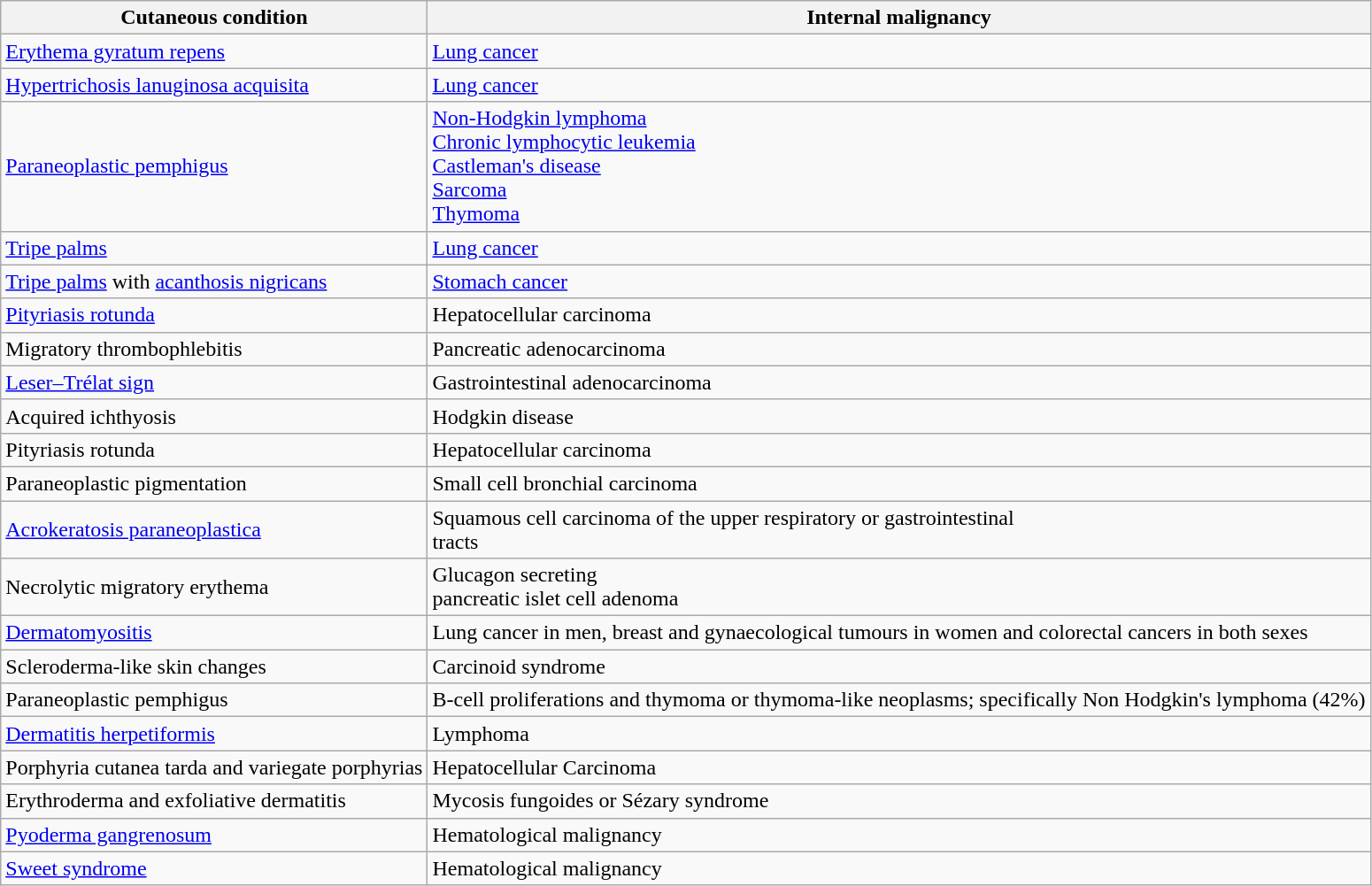<table class="wikitable">
<tr>
<th>Cutaneous condition</th>
<th>Internal malignancy</th>
</tr>
<tr>
<td><a href='#'>Erythema gyratum repens</a></td>
<td><a href='#'>Lung cancer</a></td>
</tr>
<tr>
<td><a href='#'>Hypertrichosis lanuginosa acquisita</a></td>
<td><a href='#'>Lung cancer</a></td>
</tr>
<tr>
<td><a href='#'>Paraneoplastic pemphigus</a></td>
<td><a href='#'>Non-Hodgkin lymphoma</a><br><a href='#'>Chronic lymphocytic leukemia</a><br><a href='#'>Castleman's disease</a><br><a href='#'>Sarcoma</a><br><a href='#'>Thymoma</a></td>
</tr>
<tr>
<td><a href='#'>Tripe palms</a></td>
<td><a href='#'>Lung cancer</a></td>
</tr>
<tr>
<td><a href='#'>Tripe palms</a> with <a href='#'>acanthosis nigricans</a></td>
<td><a href='#'>Stomach cancer</a></td>
</tr>
<tr>
<td><a href='#'>Pityriasis rotunda</a></td>
<td>Hepatocellular carcinoma</td>
</tr>
<tr>
<td>Migratory thrombophlebitis</td>
<td>Pancreatic adenocarcinoma</td>
</tr>
<tr>
<td><a href='#'>Leser–Trélat sign</a></td>
<td>Gastrointestinal adenocarcinoma</td>
</tr>
<tr>
<td>Acquired ichthyosis</td>
<td>Hodgkin disease</td>
</tr>
<tr>
<td>Pityriasis rotunda</td>
<td>Hepatocellular carcinoma</td>
</tr>
<tr>
<td>Paraneoplastic pigmentation</td>
<td>Small cell bronchial carcinoma</td>
</tr>
<tr>
<td><a href='#'>Acrokeratosis paraneoplastica</a></td>
<td>Squamous cell carcinoma of the upper respiratory or gastrointestinal<br>tracts</td>
</tr>
<tr>
<td>Necrolytic migratory erythema</td>
<td>Glucagon secreting<br>pancreatic islet cell adenoma</td>
</tr>
<tr>
<td><a href='#'>Dermatomyositis</a></td>
<td>Lung cancer in men, breast and gynaecological tumours in women and colorectal cancers in both sexes</td>
</tr>
<tr>
<td>Scleroderma‐like skin changes</td>
<td>Carcinoid syndrome</td>
</tr>
<tr>
<td>Paraneoplastic pemphigus</td>
<td>B‐cell proliferations and thymoma or thymoma‐like neoplasms; specifically Non Hodgkin's lymphoma (42%)</td>
</tr>
<tr>
<td><a href='#'>Dermatitis herpetiformis</a></td>
<td>Lymphoma</td>
</tr>
<tr>
<td>Porphyria cutanea tarda and variegate porphyrias</td>
<td>Hepatocellular Carcinoma</td>
</tr>
<tr>
<td>Erythroderma and exfoliative dermatitis</td>
<td>Mycosis fungoides or Sézary syndrome</td>
</tr>
<tr>
<td><a href='#'>Pyoderma gangrenosum</a></td>
<td>Hematological malignancy</td>
</tr>
<tr>
<td><a href='#'>Sweet syndrome</a></td>
<td>Hematological malignancy</td>
</tr>
</table>
